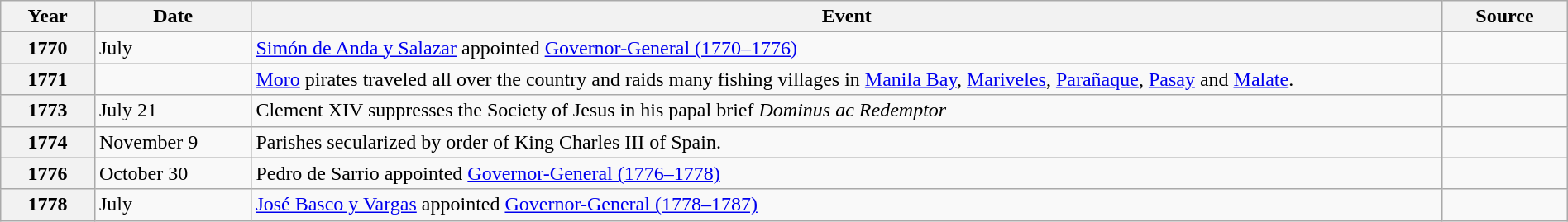<table class="wikitable toptextcells" style="width:100%;">
<tr>
<th scope="col" style="width:6%;">Year</th>
<th scope="col" style="width:10%;">Date</th>
<th scope="col">Event</th>
<th scope="col" style="width:8%;">Source</th>
</tr>
<tr>
<th scope="row">1770</th>
<td>July</td>
<td><a href='#'>Simón de Anda y Salazar</a> appointed <a href='#'>Governor-General (1770–1776)</a></td>
<td></td>
</tr>
<tr>
<th scope="row">1771</th>
<td></td>
<td><a href='#'>Moro</a> pirates traveled all over the country and raids many fishing villages in <a href='#'>Manila Bay</a>, <a href='#'>Mariveles</a>, <a href='#'>Parañaque</a>, <a href='#'>Pasay</a> and <a href='#'>Malate</a>.</td>
<td></td>
</tr>
<tr>
<th scope="row">1773</th>
<td>July 21</td>
<td>Clement XIV suppresses the Society of Jesus in his papal brief <em>Dominus ac Redemptor</em></td>
<td></td>
</tr>
<tr>
<th scope="row">1774</th>
<td>November 9</td>
<td>Parishes secularized by order of King Charles III of Spain.</td>
<td></td>
</tr>
<tr>
<th scope="row">1776</th>
<td>October 30</td>
<td>Pedro de Sarrio appointed <a href='#'>Governor-General (1776–1778)</a></td>
<td></td>
</tr>
<tr>
<th scope="row">1778</th>
<td>July</td>
<td><a href='#'>José Basco y Vargas</a> appointed <a href='#'>Governor-General (1778–1787)</a></td>
<td></td>
</tr>
</table>
